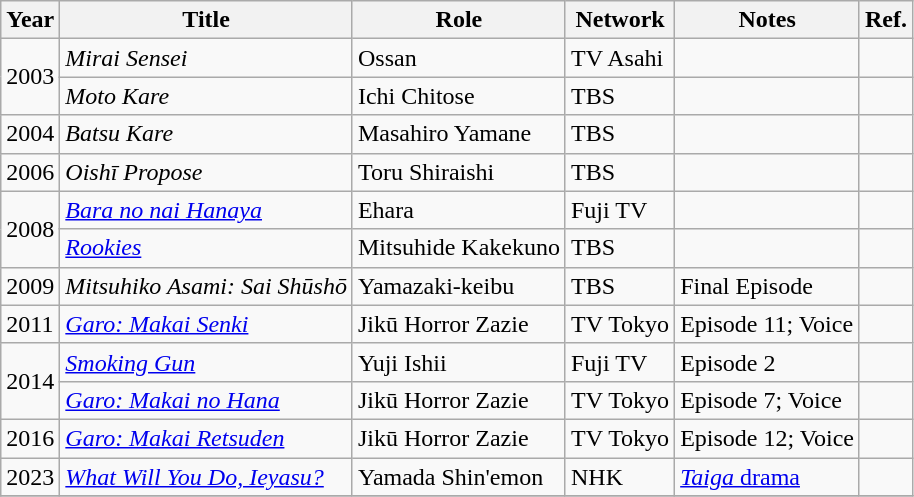<table class="wikitable">
<tr>
<th>Year</th>
<th>Title</th>
<th>Role</th>
<th>Network</th>
<th>Notes</th>
<th>Ref.</th>
</tr>
<tr>
<td rowspan="2">2003</td>
<td><em>Mirai Sensei</em></td>
<td>Ossan</td>
<td>TV Asahi</td>
<td></td>
<td></td>
</tr>
<tr>
<td><em>Moto Kare</em></td>
<td>Ichi Chitose</td>
<td>TBS</td>
<td></td>
<td></td>
</tr>
<tr>
<td>2004</td>
<td><em>Batsu Kare</em></td>
<td>Masahiro Yamane</td>
<td>TBS</td>
<td></td>
<td></td>
</tr>
<tr>
<td>2006</td>
<td><em>Oishī Propose</em></td>
<td>Toru Shiraishi</td>
<td>TBS</td>
<td></td>
<td></td>
</tr>
<tr>
<td rowspan="2">2008</td>
<td><em><a href='#'>Bara no nai Hanaya</a></em></td>
<td>Ehara</td>
<td>Fuji TV</td>
<td></td>
<td></td>
</tr>
<tr>
<td><em><a href='#'>Rookies</a></em></td>
<td>Mitsuhide Kakekuno</td>
<td>TBS</td>
<td></td>
<td></td>
</tr>
<tr>
<td>2009</td>
<td><em>Mitsuhiko Asami: Sai Shūshō</em></td>
<td>Yamazaki-keibu</td>
<td>TBS</td>
<td>Final Episode</td>
<td></td>
</tr>
<tr>
<td>2011</td>
<td><em><a href='#'>Garo: Makai Senki</a></em></td>
<td>Jikū Horror Zazie</td>
<td>TV Tokyo</td>
<td>Episode 11; Voice</td>
<td></td>
</tr>
<tr>
<td rowspan="2">2014</td>
<td><em><a href='#'>Smoking Gun</a></em></td>
<td>Yuji Ishii</td>
<td>Fuji TV</td>
<td>Episode 2</td>
<td></td>
</tr>
<tr>
<td><em><a href='#'>Garo: Makai no Hana</a></em></td>
<td>Jikū Horror Zazie</td>
<td>TV Tokyo</td>
<td>Episode 7; Voice</td>
<td></td>
</tr>
<tr>
<td>2016</td>
<td><em><a href='#'>Garo: Makai Retsuden</a></em></td>
<td>Jikū Horror Zazie</td>
<td>TV Tokyo</td>
<td>Episode 12; Voice</td>
<td></td>
</tr>
<tr>
<td>2023</td>
<td><em><a href='#'>What Will You Do, Ieyasu?</a></em></td>
<td>Yamada Shin'emon</td>
<td>NHK</td>
<td><a href='#'><em>Taiga</em> drama</a></td>
<td></td>
</tr>
<tr>
</tr>
</table>
